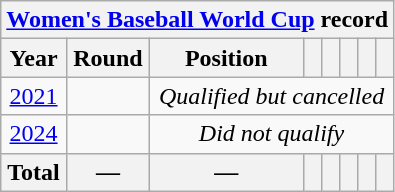<table class="wikitable" style="text-align: center;">
<tr>
<th colspan=9><a href='#'>Women's Baseball World Cup</a> record</th>
</tr>
<tr>
<th>Year</th>
<th>Round</th>
<th>Position</th>
<th></th>
<th></th>
<th></th>
<th></th>
<th></th>
</tr>
<tr>
<td> <a href='#'>2021</a></td>
<td></td>
<td colspan=6><em>Qualified but cancelled</em></td>
</tr>
<tr>
<td> <a href='#'>2024</a></td>
<td></td>
<td colspan=6><em>Did not qualify</em></td>
</tr>
<tr>
<th>Total</th>
<th>—</th>
<th>—</th>
<th></th>
<th></th>
<th></th>
<th></th>
<th></th>
</tr>
</table>
